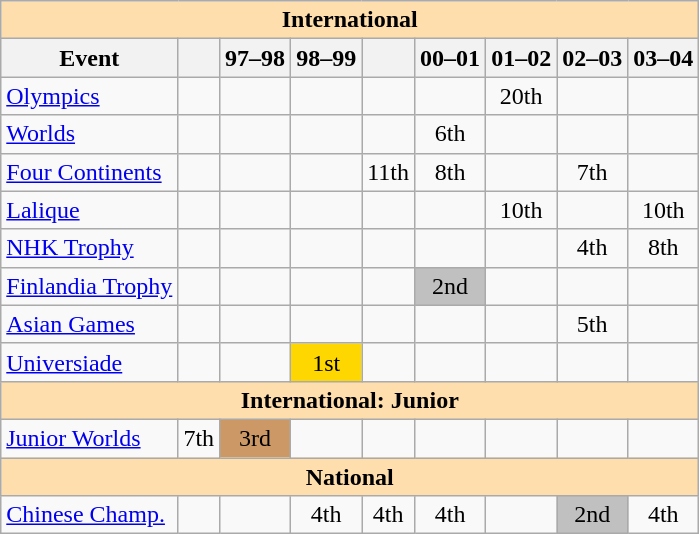<table class="wikitable" style="text-align:center">
<tr>
<th style="background-color: #ffdead; " colspan=9 align=center>International</th>
</tr>
<tr>
<th>Event</th>
<th></th>
<th>97–98</th>
<th>98–99</th>
<th></th>
<th>00–01</th>
<th>01–02</th>
<th>02–03</th>
<th>03–04</th>
</tr>
<tr>
<td align=left><a href='#'>Olympics</a></td>
<td></td>
<td></td>
<td></td>
<td></td>
<td></td>
<td>20th</td>
<td></td>
<td></td>
</tr>
<tr>
<td align=left><a href='#'>Worlds</a></td>
<td></td>
<td></td>
<td></td>
<td></td>
<td>6th</td>
<td></td>
<td></td>
<td></td>
</tr>
<tr>
<td align=left><a href='#'>Four Continents</a></td>
<td></td>
<td></td>
<td></td>
<td>11th</td>
<td>8th</td>
<td></td>
<td>7th</td>
<td></td>
</tr>
<tr>
<td align=left> <a href='#'>Lalique</a></td>
<td></td>
<td></td>
<td></td>
<td></td>
<td></td>
<td>10th</td>
<td></td>
<td>10th</td>
</tr>
<tr>
<td align=left> <a href='#'>NHK Trophy</a></td>
<td></td>
<td></td>
<td></td>
<td></td>
<td></td>
<td></td>
<td>4th</td>
<td>8th</td>
</tr>
<tr>
<td align=left><a href='#'>Finlandia Trophy</a></td>
<td></td>
<td></td>
<td></td>
<td></td>
<td bgcolor=silver>2nd</td>
<td></td>
<td></td>
<td></td>
</tr>
<tr>
<td align=left><a href='#'>Asian Games</a></td>
<td></td>
<td></td>
<td></td>
<td></td>
<td></td>
<td></td>
<td>5th</td>
<td></td>
</tr>
<tr>
<td align=left><a href='#'>Universiade</a></td>
<td></td>
<td></td>
<td bgcolor=gold>1st</td>
<td></td>
<td></td>
<td></td>
<td></td>
<td></td>
</tr>
<tr>
<th style="background-color: #ffdead; " colspan=9 align=center>International: Junior</th>
</tr>
<tr>
<td align=left><a href='#'>Junior Worlds</a></td>
<td>7th</td>
<td bgcolor=cc9966>3rd</td>
<td></td>
<td></td>
<td></td>
<td></td>
<td></td>
<td></td>
</tr>
<tr>
<th style="background-color: #ffdead; " colspan=9 align=center>National</th>
</tr>
<tr>
<td align=left><a href='#'>Chinese Champ.</a></td>
<td></td>
<td></td>
<td>4th</td>
<td>4th</td>
<td>4th</td>
<td></td>
<td bgcolor=silver>2nd</td>
<td>4th</td>
</tr>
</table>
